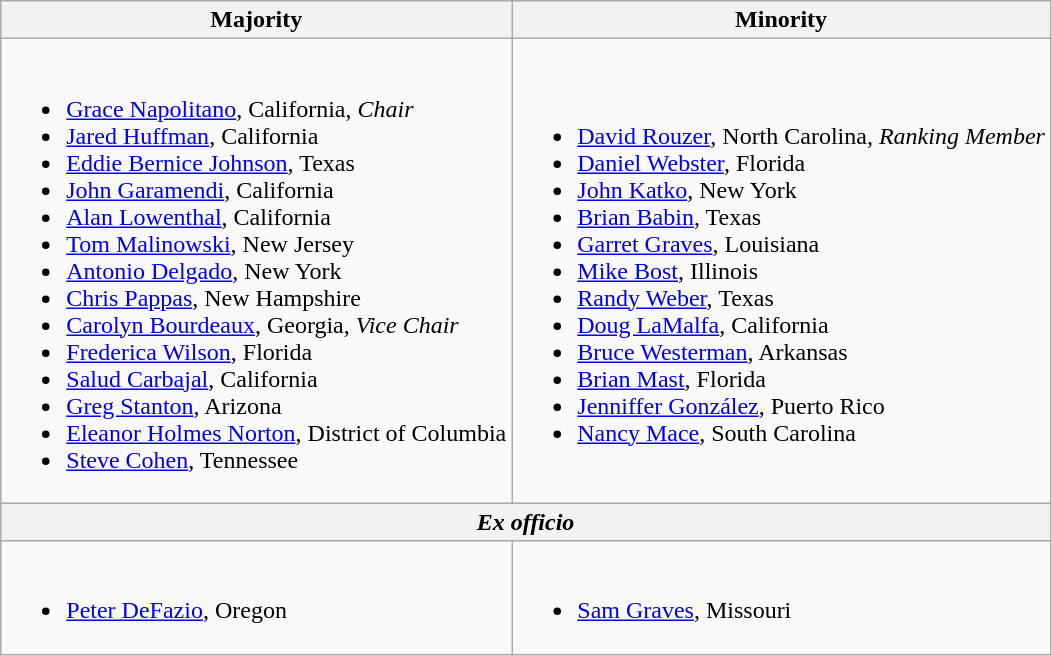<table class=wikitable>
<tr>
<th>Majority</th>
<th>Minority</th>
</tr>
<tr>
<td><br><ul><li><a href='#'>Grace Napolitano</a>, California, <em>Chair</em></li><li><a href='#'>Jared Huffman</a>, California</li><li><a href='#'>Eddie Bernice Johnson</a>, Texas</li><li><a href='#'>John Garamendi</a>, California</li><li><a href='#'>Alan Lowenthal</a>, California</li><li><a href='#'>Tom Malinowski</a>, New Jersey</li><li><a href='#'>Antonio Delgado</a>, New York</li><li><a href='#'>Chris Pappas</a>, New Hampshire</li><li><a href='#'>Carolyn Bourdeaux</a>, Georgia, <em>Vice Chair</em></li><li><a href='#'>Frederica Wilson</a>, Florida</li><li><a href='#'>Salud Carbajal</a>, California</li><li><a href='#'>Greg Stanton</a>, Arizona</li><li><a href='#'>Eleanor Holmes Norton</a>, District of Columbia</li><li><a href='#'>Steve Cohen</a>, Tennessee</li></ul></td>
<td><br><ul><li><a href='#'>David Rouzer</a>, North Carolina, <em>Ranking Member</em></li><li><a href='#'>Daniel Webster</a>, Florida</li><li><a href='#'>John Katko</a>, New York</li><li><a href='#'>Brian Babin</a>, Texas</li><li><a href='#'>Garret Graves</a>, Louisiana</li><li><a href='#'>Mike Bost</a>, Illinois</li><li><a href='#'>Randy Weber</a>, Texas</li><li><a href='#'>Doug LaMalfa</a>, California</li><li><a href='#'>Bruce Westerman</a>, Arkansas</li><li><a href='#'>Brian Mast</a>, Florida</li><li><a href='#'>Jenniffer González</a>, Puerto Rico</li><li><a href='#'>Nancy Mace</a>, South Carolina</li></ul></td>
</tr>
<tr>
<th colspan=2><em>Ex officio</em></th>
</tr>
<tr>
<td><br><ul><li><a href='#'>Peter DeFazio</a>, Oregon</li></ul></td>
<td><br><ul><li><a href='#'>Sam Graves</a>, Missouri</li></ul></td>
</tr>
</table>
